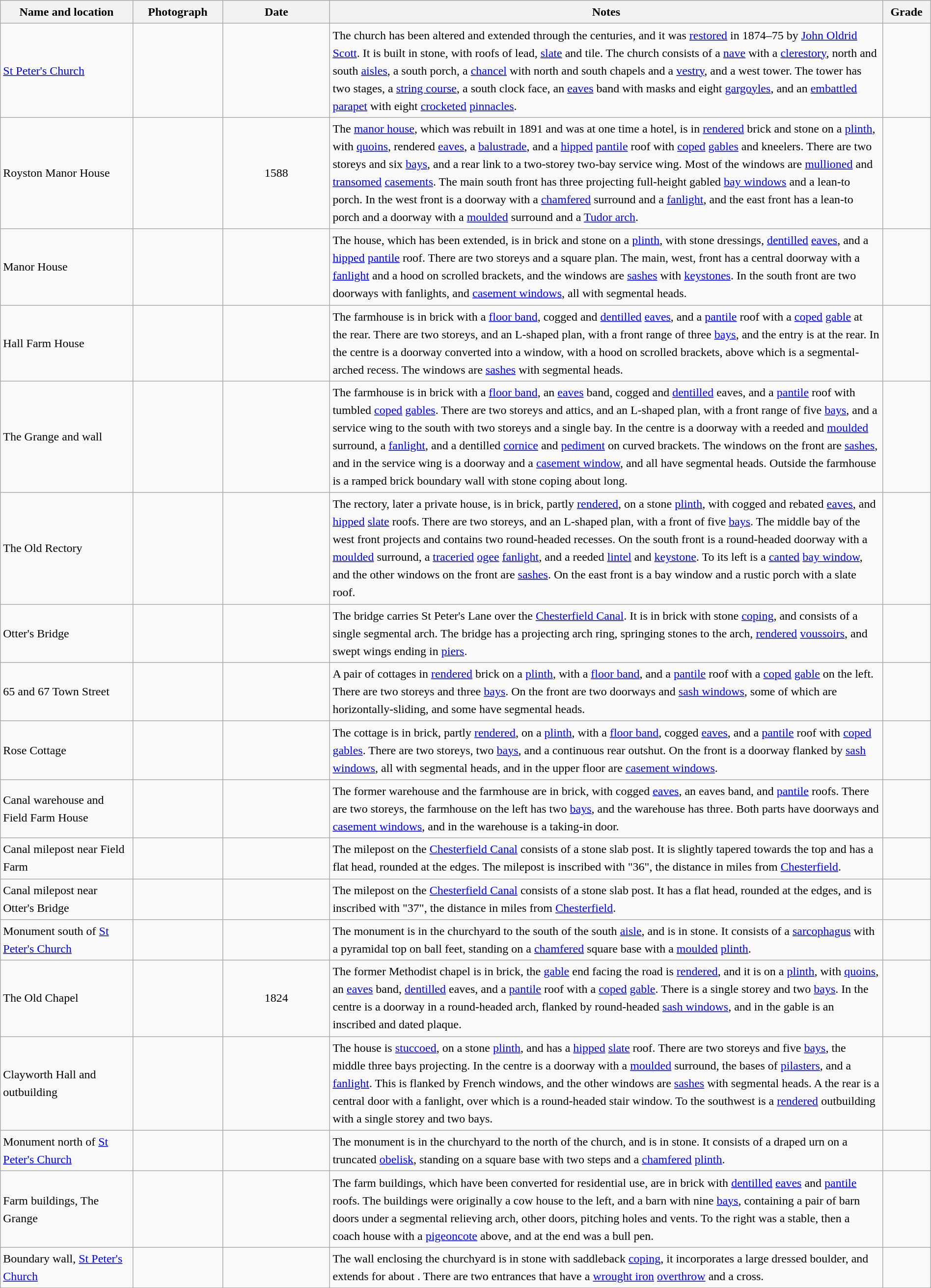<table class="wikitable sortable plainrowheaders" style="width:100%; border:0px; text-align:left; line-height:150%">
<tr>
<th scope="col"  style="width:150px">Name and location</th>
<th scope="col"  style="width:100px" class="unsortable">Photograph</th>
<th scope="col"  style="width:120px">Date</th>
<th scope="col"  style="width:650px" class="unsortable">Notes</th>
<th scope="col"  style="width:50px">Grade</th>
</tr>
<tr>
<td><a href='#'>St Peter's Church</a><br><small></small></td>
<td></td>
<td align="center"></td>
<td>The church has been altered and extended through the centuries, and it was <a href='#'>restored</a> in 1874–75 by <a href='#'>John Oldrid Scott</a>.  It is built in stone, with roofs of lead, <a href='#'>slate</a> and tile.  The church consists of a <a href='#'>nave</a> with a <a href='#'>clerestory</a>, north and south <a href='#'>aisles</a>, a south porch, a <a href='#'>chancel</a> with north and south chapels and a <a href='#'>vestry</a>, and a west tower.  The tower has two stages, a <a href='#'>string course</a>, a south clock face, an <a href='#'>eaves</a> band with masks and eight <a href='#'>gargoyles</a>, and an <a href='#'>embattled</a> <a href='#'>parapet</a> with eight <a href='#'>crocketed</a> <a href='#'>pinnacles</a>.</td>
<td align="center" ></td>
</tr>
<tr>
<td>Royston Manor House<br><small></small></td>
<td></td>
<td align="center">1588</td>
<td>The <a href='#'>manor house</a>, which was rebuilt in 1891 and was at one time a hotel, is in <a href='#'>rendered</a> brick and stone on a <a href='#'>plinth</a>, with <a href='#'>quoins</a>, rendered <a href='#'>eaves</a>, a <a href='#'>balustrade</a>, and a <a href='#'>hipped</a> <a href='#'>pantile</a> roof with <a href='#'>coped</a> <a href='#'>gables</a> and kneelers.  There are two storeys and six <a href='#'>bays</a>, and a rear link to a two-storey two-bay service wing.  Most of the windows are <a href='#'>mullioned</a> and <a href='#'>transomed</a> <a href='#'>casements</a>.  The main south front has three projecting full-height gabled <a href='#'>bay windows</a> and a lean-to porch.  In the west front is a doorway with a <a href='#'>chamfered</a> surround and a <a href='#'>fanlight</a>, and the east front has a lean-to porch and a doorway with a <a href='#'>moulded</a> surround and a <a href='#'>Tudor arch</a>.</td>
<td align="center" ></td>
</tr>
<tr>
<td>Manor House<br><small></small></td>
<td></td>
<td align="center"></td>
<td>The house, which has been extended, is in brick and stone on a <a href='#'>plinth</a>, with stone dressings, <a href='#'>dentilled</a> <a href='#'>eaves</a>, and a <a href='#'>hipped</a> <a href='#'>pantile</a> roof.  There are two storeys and a square plan.  The main, west, front has a central doorway with a <a href='#'>fanlight</a> and a hood on scrolled brackets, and the windows are <a href='#'>sashes</a> with <a href='#'>keystones</a>.  In the south front are two doorways with fanlights, and <a href='#'>casement windows</a>, all with segmental heads.</td>
<td align="center" ></td>
</tr>
<tr>
<td>Hall Farm House<br><small></small></td>
<td></td>
<td align="center"></td>
<td>The farmhouse is in brick with a <a href='#'>floor band</a>, cogged and <a href='#'>dentilled</a> <a href='#'>eaves</a>, and a <a href='#'>pantile</a> roof with a <a href='#'>coped</a> <a href='#'>gable</a> at the rear.  There are two storeys, and an L-shaped plan, with a front range of three <a href='#'>bays</a>, and the entry is at the rear.  In the centre is a doorway converted into a window, with a hood on scrolled brackets, above which is a segmental-arched recess.  The windows are <a href='#'>sashes</a> with segmental heads.</td>
<td align="center" ></td>
</tr>
<tr>
<td>The Grange and wall<br><small></small></td>
<td></td>
<td align="center"></td>
<td>The farmhouse is in brick with  a <a href='#'>floor band</a>, an <a href='#'>eaves</a> band, cogged and <a href='#'>dentilled</a> eaves, and a <a href='#'>pantile</a> roof with tumbled <a href='#'>coped</a> <a href='#'>gables</a>.  There are two storeys and attics, and an L-shaped plan, with a front range of five <a href='#'>bays</a>, and a service wing to the south with two storeys and a single bay.  In the centre is a doorway with a reeded and <a href='#'>moulded</a> surround, a <a href='#'>fanlight</a>, and a dentilled <a href='#'>cornice</a> and <a href='#'>pediment</a> on curved brackets.  The windows on the front are <a href='#'>sashes</a>, and in the service wing is a doorway and a <a href='#'>casement window</a>, and all have segmental heads.  Outside the farmhouse is a ramped brick boundary wall with stone coping about  long.</td>
<td align="center" ></td>
</tr>
<tr>
<td>The Old Rectory<br><small></small></td>
<td></td>
<td align="center"></td>
<td>The rectory, later a private house, is in brick, partly <a href='#'>rendered</a>, on a stone <a href='#'>plinth</a>, with cogged and rebated <a href='#'>eaves</a>, and <a href='#'>hipped</a> <a href='#'>slate</a> roofs.  There are two storeys, and an L-shaped plan, with a front of five <a href='#'>bays</a>.  The middle bay of the west front projects and contains two round-headed recesses.  On the south front is a round-headed doorway with a <a href='#'>moulded</a> surround, a <a href='#'>traceried</a> <a href='#'>ogee</a> <a href='#'>fanlight</a>, and a reeded <a href='#'>lintel</a> and <a href='#'>keystone</a>.  To its left is a <a href='#'>canted</a> <a href='#'>bay window</a>, and the other windows on the front are <a href='#'>sashes</a>.  On the east front is a bay window and a rustic porch with a slate roof.</td>
<td align="center" ></td>
</tr>
<tr>
<td>Otter's Bridge<br><small></small></td>
<td></td>
<td align="center"></td>
<td>The bridge carries St Peter's Lane over the <a href='#'>Chesterfield Canal</a>.  It is in brick with stone <a href='#'>coping</a>, and consists of a single segmental arch.  The bridge has a projecting arch ring, springing stones to the arch, <a href='#'>rendered</a> <a href='#'>voussoirs</a>, and swept wings ending in <a href='#'>piers</a>.</td>
<td align="center" ></td>
</tr>
<tr>
<td>65 and 67 Town Street<br><small></small></td>
<td></td>
<td align="center"></td>
<td>A pair of cottages in <a href='#'>rendered</a> brick on a <a href='#'>plinth</a>, with a <a href='#'>floor band</a>, and a <a href='#'>pantile</a> roof with a <a href='#'>coped</a> <a href='#'>gable</a> on the left.  There are two storeys and three <a href='#'>bays</a>. On the front are two doorways and <a href='#'>sash windows</a>, some of which are horizontally-sliding, and some have segmental heads.</td>
<td align="center" ></td>
</tr>
<tr>
<td>Rose Cottage<br><small></small></td>
<td></td>
<td align="center"></td>
<td>The cottage is in brick, partly <a href='#'>rendered</a>, on a <a href='#'>plinth</a>, with a <a href='#'>floor band</a>, cogged <a href='#'>eaves</a>, and a <a href='#'>pantile</a> roof with <a href='#'>coped</a> <a href='#'>gables</a>.  There are two storeys, two <a href='#'>bays</a>, and a continuous rear outshut.  On the front is a doorway flanked by <a href='#'>sash windows</a>, all with segmental heads, and in the upper floor are <a href='#'>casement windows</a>.</td>
<td align="center" ></td>
</tr>
<tr>
<td>Canal warehouse and Field Farm House<br><small></small></td>
<td></td>
<td align="center"></td>
<td>The former warehouse and the farmhouse are in brick, with cogged <a href='#'>eaves</a>, an eaves band, and <a href='#'>pantile</a> roofs.  There are two storeys, the farmhouse on the left has two <a href='#'>bays</a>, and the warehouse has three.  Both parts have doorways and <a href='#'>casement windows</a>, and in the warehouse is a taking-in door.</td>
<td align="center" ></td>
</tr>
<tr>
<td>Canal milepost near Field Farm<br><small></small></td>
<td></td>
<td align="center"></td>
<td>The milepost on the <a href='#'>Chesterfield Canal</a> consists of a stone slab post.  It is slightly tapered towards the top and has a flat head, rounded at the edges.  The milepost is inscribed with "36", the distance in miles from <a href='#'>Chesterfield</a>.</td>
<td align="center" ></td>
</tr>
<tr>
<td>Canal milepost near Otter's Bridge<br><small></small></td>
<td></td>
<td align="center"></td>
<td>The milepost on the <a href='#'>Chesterfield Canal</a> consists of a stone slab post.  It has a flat head, rounded at the edges, and is inscribed with "37", the distance in miles from <a href='#'>Chesterfield</a>.</td>
<td align="center" ></td>
</tr>
<tr>
<td>Monument south of <a href='#'>St Peter's Church</a><br><small></small></td>
<td></td>
<td align="center"></td>
<td>The monument is in the churchyard to the south of the south <a href='#'>aisle</a>, and is in stone.  It consists of a <a href='#'>sarcophagus</a> with a pyramidal top on ball feet, standing on a <a href='#'>chamfered</a> square base with a <a href='#'>moulded</a> <a href='#'>plinth</a>.</td>
<td align="center" ></td>
</tr>
<tr>
<td>The Old Chapel<br><small></small></td>
<td></td>
<td align="center">1824</td>
<td>The former Methodist chapel is in brick, the <a href='#'>gable</a> end facing the road is <a href='#'>rendered</a>, and it is on a <a href='#'>plinth</a>, with <a href='#'>quoins</a>, an <a href='#'>eaves</a> band, <a href='#'>dentilled</a> eaves, and a <a href='#'>pantile</a> roof with a <a href='#'>coped</a> <a href='#'>gable</a>.  There is a single storey and two <a href='#'>bays</a>.  In the centre is a doorway in a round-headed arch, flanked by round-headed <a href='#'>sash windows</a>, and in the gable is an inscribed and dated plaque.</td>
<td align="center" ></td>
</tr>
<tr>
<td>Clayworth Hall and outbuilding<br><small></small></td>
<td></td>
<td align="center"></td>
<td>The house is <a href='#'>stuccoed</a>, on a stone <a href='#'>plinth</a>, and has a <a href='#'>hipped</a> <a href='#'>slate</a> roof.  There are two storeys and five <a href='#'>bays</a>, the middle three bays projecting.  In the centre is a doorway with a <a href='#'>moulded</a> surround, the bases of <a href='#'>pilasters</a>, and a <a href='#'>fanlight</a>.  This is flanked by French windows, and the other windows are <a href='#'>sashes</a> with segmental heads.  A the rear is a central door with a fanlight, over which is a round-headed stair window.  To the southwest is a <a href='#'>rendered</a> outbuilding with a single storey and two bays.</td>
<td align="center" ></td>
</tr>
<tr>
<td>Monument north of <a href='#'>St Peter's Church</a><br><small></small></td>
<td></td>
<td align="center"></td>
<td>The monument is in the churchyard to the north of the church, and is in stone.  It consists of a draped urn on a truncated <a href='#'>obelisk</a>, standing on a square base with two steps and a <a href='#'>chamfered</a> <a href='#'>plinth</a>.</td>
<td align="center" ></td>
</tr>
<tr>
<td>Farm buildings, The Grange<br><small></small></td>
<td></td>
<td align="center"></td>
<td>The farm buildings, which have been converted for residential use, are in brick with <a href='#'>dentilled</a> <a href='#'>eaves</a> and <a href='#'>pantile</a> roofs.  The buildings were originally a cow house to the left, and a barn with nine <a href='#'>bays</a>, containing a pair of barn doors under a segmental relieving arch, other doors, pitching holes and vents.  To the right was a stable, then a coach house with a <a href='#'>pigeoncote</a> above, and at the end was a bull pen.</td>
<td align="center" ></td>
</tr>
<tr>
<td>Boundary wall, <a href='#'>St Peter's Church</a><br><small></small></td>
<td></td>
<td align="center"></td>
<td>The wall enclosing the churchyard is in stone with saddleback <a href='#'>coping</a>, it incorporates a large dressed boulder, and extends for about .  There are two entrances that have a <a href='#'>wrought iron</a> <a href='#'>overthrow</a> and a cross.</td>
<td align="center" ></td>
</tr>
<tr>
</tr>
</table>
